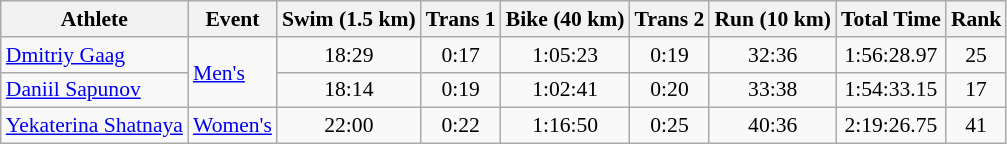<table class="wikitable" style="font-size:90%">
<tr>
<th>Athlete</th>
<th>Event</th>
<th>Swim (1.5 km)</th>
<th>Trans 1</th>
<th>Bike (40 km)</th>
<th>Trans 2</th>
<th>Run (10 km)</th>
<th>Total Time</th>
<th>Rank</th>
</tr>
<tr align=center>
<td align=left><a href='#'>Dmitriy Gaag</a></td>
<td align=left rowspan=2><a href='#'>Men's</a></td>
<td>18:29</td>
<td>0:17</td>
<td>1:05:23</td>
<td>0:19</td>
<td>32:36</td>
<td>1:56:28.97</td>
<td>25</td>
</tr>
<tr align=center>
<td align=left><a href='#'>Daniil Sapunov</a></td>
<td>18:14</td>
<td>0:19</td>
<td>1:02:41</td>
<td>0:20</td>
<td>33:38</td>
<td>1:54:33.15</td>
<td>17</td>
</tr>
<tr align=center>
<td align=left><a href='#'>Yekaterina Shatnaya</a></td>
<td align=left><a href='#'>Women's</a></td>
<td>22:00</td>
<td>0:22</td>
<td>1:16:50</td>
<td>0:25</td>
<td>40:36</td>
<td>2:19:26.75</td>
<td>41</td>
</tr>
</table>
